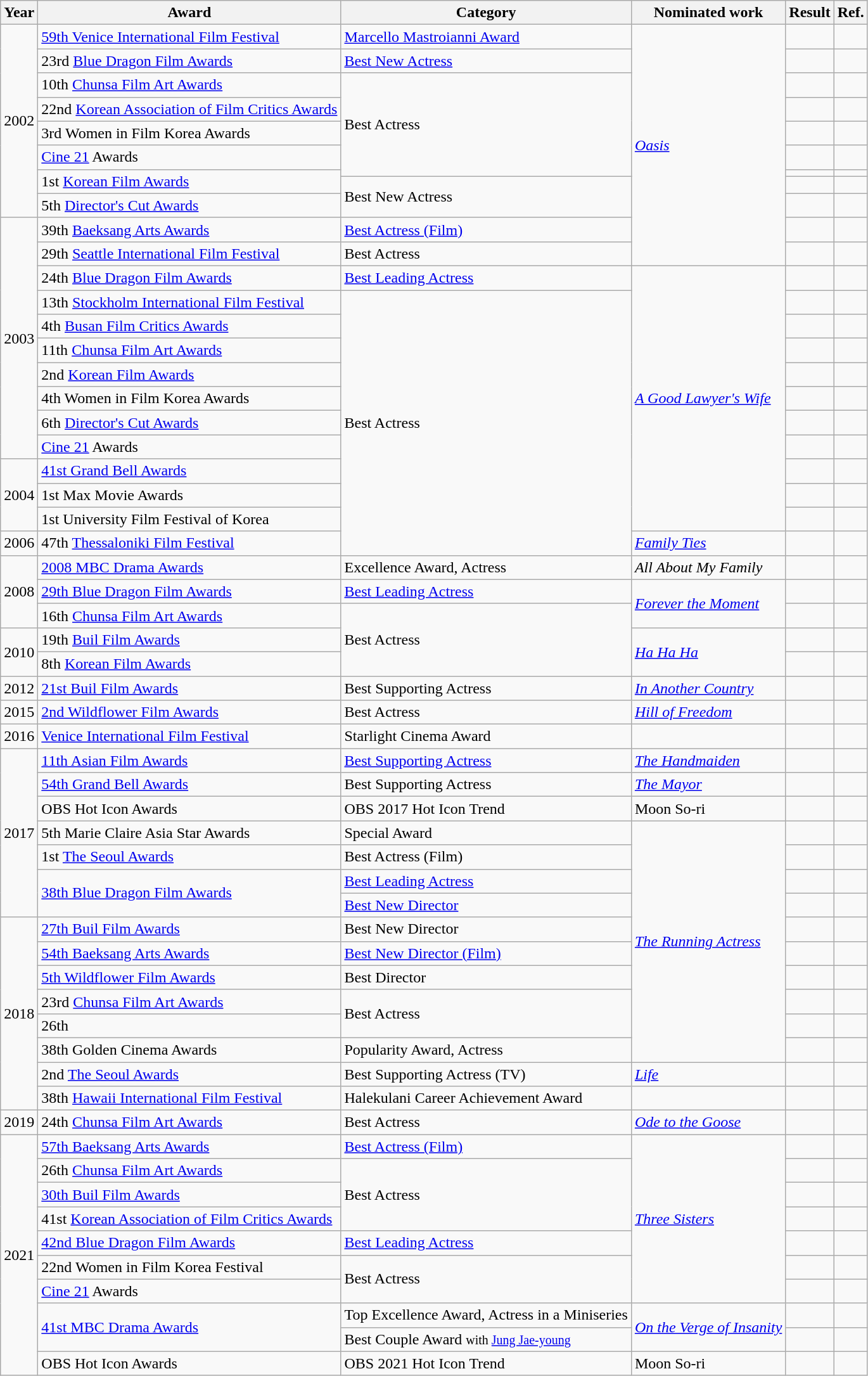<table class="wikitable sortable">
<tr>
<th>Year</th>
<th>Award</th>
<th>Category</th>
<th>Nominated work</th>
<th>Result</th>
<th class="unsortable">Ref.</th>
</tr>
<tr>
<td rowspan="9">2002</td>
<td><a href='#'>59th Venice International Film Festival</a></td>
<td><a href='#'>Marcello Mastroianni Award</a></td>
<td rowspan="11"><em><a href='#'>Oasis</a></em></td>
<td></td>
<td></td>
</tr>
<tr>
<td>23rd <a href='#'>Blue Dragon Film Awards</a></td>
<td><a href='#'>Best New Actress</a></td>
<td></td>
<td></td>
</tr>
<tr>
<td>10th <a href='#'>Chunsa Film Art Awards</a></td>
<td rowspan="5">Best Actress</td>
<td></td>
<td></td>
</tr>
<tr>
<td>22nd <a href='#'>Korean Association of Film Critics Awards</a></td>
<td></td>
<td></td>
</tr>
<tr>
<td>3rd Women in Film Korea Awards</td>
<td></td>
<td></td>
</tr>
<tr>
<td><a href='#'>Cine 21</a> Awards</td>
<td></td>
<td></td>
</tr>
<tr>
<td rowspan=2>1st <a href='#'>Korean Film Awards</a></td>
<td></td>
<td></td>
</tr>
<tr>
<td rowspan=2>Best New Actress</td>
<td></td>
<td></td>
</tr>
<tr>
<td>5th <a href='#'>Director's Cut Awards</a></td>
<td></td>
<td></td>
</tr>
<tr>
<td rowspan="10">2003</td>
<td>39th <a href='#'>Baeksang Arts Awards</a></td>
<td><a href='#'>Best Actress (Film)</a></td>
<td></td>
<td></td>
</tr>
<tr>
<td>29th <a href='#'>Seattle International Film Festival</a></td>
<td>Best Actress</td>
<td></td>
<td></td>
</tr>
<tr>
<td>24th <a href='#'>Blue Dragon Film Awards</a></td>
<td><a href='#'>Best Leading Actress</a></td>
<td rowspan="11"><em><a href='#'>A Good Lawyer's Wife</a></em></td>
<td></td>
<td></td>
</tr>
<tr>
<td>13th <a href='#'>Stockholm International Film Festival</a></td>
<td rowspan="11">Best Actress</td>
<td></td>
<td></td>
</tr>
<tr>
<td>4th <a href='#'>Busan Film Critics Awards</a></td>
<td></td>
<td></td>
</tr>
<tr>
<td>11th <a href='#'>Chunsa Film Art Awards</a></td>
<td></td>
<td></td>
</tr>
<tr>
<td>2nd <a href='#'>Korean Film Awards</a></td>
<td></td>
<td></td>
</tr>
<tr>
<td>4th Women in Film Korea Awards</td>
<td></td>
<td></td>
</tr>
<tr>
<td>6th <a href='#'>Director's Cut Awards</a></td>
<td></td>
<td></td>
</tr>
<tr>
<td><a href='#'>Cine 21</a> Awards</td>
<td></td>
<td></td>
</tr>
<tr>
<td rowspan=3>2004</td>
<td><a href='#'>41st Grand Bell Awards</a></td>
<td></td>
<td></td>
</tr>
<tr>
<td>1st Max Movie Awards</td>
<td></td>
<td></td>
</tr>
<tr>
<td>1st University Film Festival of Korea</td>
<td></td>
<td></td>
</tr>
<tr>
<td>2006</td>
<td>47th <a href='#'>Thessaloniki Film Festival</a></td>
<td><em><a href='#'>Family Ties</a></em></td>
<td></td>
<td></td>
</tr>
<tr>
<td rowspan=3>2008</td>
<td><a href='#'>2008 MBC Drama Awards</a></td>
<td>Excellence Award, Actress</td>
<td><em>All About My Family</em></td>
<td></td>
<td></td>
</tr>
<tr>
<td><a href='#'>29th Blue Dragon Film Awards</a></td>
<td><a href='#'>Best Leading Actress</a></td>
<td rowspan="2"><em><a href='#'>Forever the Moment</a></em></td>
<td></td>
<td></td>
</tr>
<tr>
<td>16th <a href='#'>Chunsa Film Art Awards</a></td>
<td rowspan="3">Best Actress</td>
<td></td>
<td></td>
</tr>
<tr>
<td rowspan=2>2010</td>
<td>19th <a href='#'>Buil Film Awards</a></td>
<td rowspan=2><em><a href='#'>Ha Ha Ha</a></em></td>
<td></td>
<td></td>
</tr>
<tr>
<td>8th <a href='#'>Korean Film Awards</a></td>
<td></td>
<td></td>
</tr>
<tr>
<td>2012</td>
<td><a href='#'>21st Buil Film Awards</a></td>
<td>Best Supporting Actress</td>
<td><em><a href='#'>In Another Country</a></em></td>
<td></td>
<td></td>
</tr>
<tr>
<td>2015</td>
<td><a href='#'>2nd Wildflower Film Awards</a></td>
<td>Best Actress</td>
<td><em><a href='#'>Hill of Freedom</a></em></td>
<td></td>
<td></td>
</tr>
<tr>
<td>2016</td>
<td><a href='#'>Venice International Film Festival</a></td>
<td>Starlight Cinema Award</td>
<td></td>
<td></td>
<td></td>
</tr>
<tr>
<td rowspan=7>2017</td>
<td><a href='#'>11th Asian Film Awards</a></td>
<td><a href='#'>Best Supporting Actress</a></td>
<td><em><a href='#'>The Handmaiden</a></em></td>
<td></td>
<td></td>
</tr>
<tr>
<td><a href='#'>54th Grand Bell Awards</a></td>
<td>Best Supporting Actress</td>
<td><em><a href='#'>The Mayor</a></em></td>
<td></td>
<td></td>
</tr>
<tr>
<td>OBS Hot Icon Awards</td>
<td>OBS 2017 Hot Icon Trend</td>
<td>Moon So-ri</td>
<td></td>
<td></td>
</tr>
<tr>
<td>5th Marie Claire Asia Star Awards</td>
<td>Special Award</td>
<td rowspan="10"><em><a href='#'>The Running Actress</a></em></td>
<td></td>
<td></td>
</tr>
<tr>
<td>1st <a href='#'>The Seoul Awards</a></td>
<td>Best Actress (Film)</td>
<td></td>
<td></td>
</tr>
<tr>
<td rowspan=2><a href='#'>38th Blue Dragon Film Awards</a></td>
<td><a href='#'>Best Leading Actress</a></td>
<td></td>
<td></td>
</tr>
<tr>
<td><a href='#'>Best New Director</a></td>
<td></td>
<td></td>
</tr>
<tr>
<td rowspan="8">2018</td>
<td><a href='#'>27th Buil Film Awards</a></td>
<td>Best New Director</td>
<td></td>
<td></td>
</tr>
<tr>
<td><a href='#'>54th Baeksang Arts Awards</a></td>
<td><a href='#'>Best New Director (Film)</a></td>
<td></td>
<td></td>
</tr>
<tr>
<td><a href='#'>5th Wildflower Film Awards</a></td>
<td>Best Director</td>
<td></td>
<td></td>
</tr>
<tr>
<td>23rd <a href='#'>Chunsa Film Art Awards</a></td>
<td rowspan=2>Best Actress</td>
<td></td>
<td></td>
</tr>
<tr>
<td>26th </td>
<td></td>
<td></td>
</tr>
<tr>
<td>38th Golden Cinema Awards</td>
<td>Popularity Award, Actress</td>
<td></td>
<td></td>
</tr>
<tr>
<td>2nd <a href='#'>The Seoul Awards</a></td>
<td>Best Supporting Actress (TV)</td>
<td><em><a href='#'>Life</a></em></td>
<td></td>
<td></td>
</tr>
<tr>
<td>38th <a href='#'>Hawaii International Film Festival</a></td>
<td>Halekulani Career Achievement Award</td>
<td></td>
<td></td>
<td></td>
</tr>
<tr>
<td>2019</td>
<td>24th <a href='#'>Chunsa Film Art Awards</a></td>
<td>Best Actress</td>
<td><em><a href='#'>Ode to the Goose</a></em></td>
<td></td>
<td></td>
</tr>
<tr>
<td rowspan="10">2021</td>
<td><a href='#'>57th Baeksang Arts Awards</a></td>
<td><a href='#'>Best Actress (Film)</a></td>
<td rowspan="7"><em><a href='#'>Three Sisters</a></em></td>
<td></td>
<td></td>
</tr>
<tr>
<td>26th <a href='#'>Chunsa Film Art Awards</a></td>
<td rowspan="3">Best Actress</td>
<td></td>
<td></td>
</tr>
<tr>
<td><a href='#'>30th Buil Film Awards</a></td>
<td></td>
<td></td>
</tr>
<tr>
<td>41st <a href='#'>Korean Association of Film Critics Awards</a></td>
<td></td>
<td></td>
</tr>
<tr>
<td><a href='#'>42nd Blue Dragon Film Awards</a></td>
<td><a href='#'>Best Leading Actress</a></td>
<td></td>
<td></td>
</tr>
<tr>
<td>22nd Women in Film Korea Festival</td>
<td rowspan="2">Best Actress</td>
<td></td>
<td></td>
</tr>
<tr>
<td><a href='#'>Cine 21</a> Awards</td>
<td></td>
<td></td>
</tr>
<tr>
<td rowspan="2"><a href='#'>41st MBC Drama Awards</a></td>
<td>Top Excellence Award, Actress in a Miniseries</td>
<td rowspan="2"><em><a href='#'>On the Verge of Insanity</a></em></td>
<td></td>
<td></td>
</tr>
<tr>
<td>Best Couple Award <small>with <a href='#'>Jung Jae-young</a></small></td>
<td></td>
<td></td>
</tr>
<tr>
<td>OBS Hot Icon Awards</td>
<td>OBS 2021 Hot Icon Trend</td>
<td>Moon So-ri</td>
<td></td>
<td></td>
</tr>
</table>
